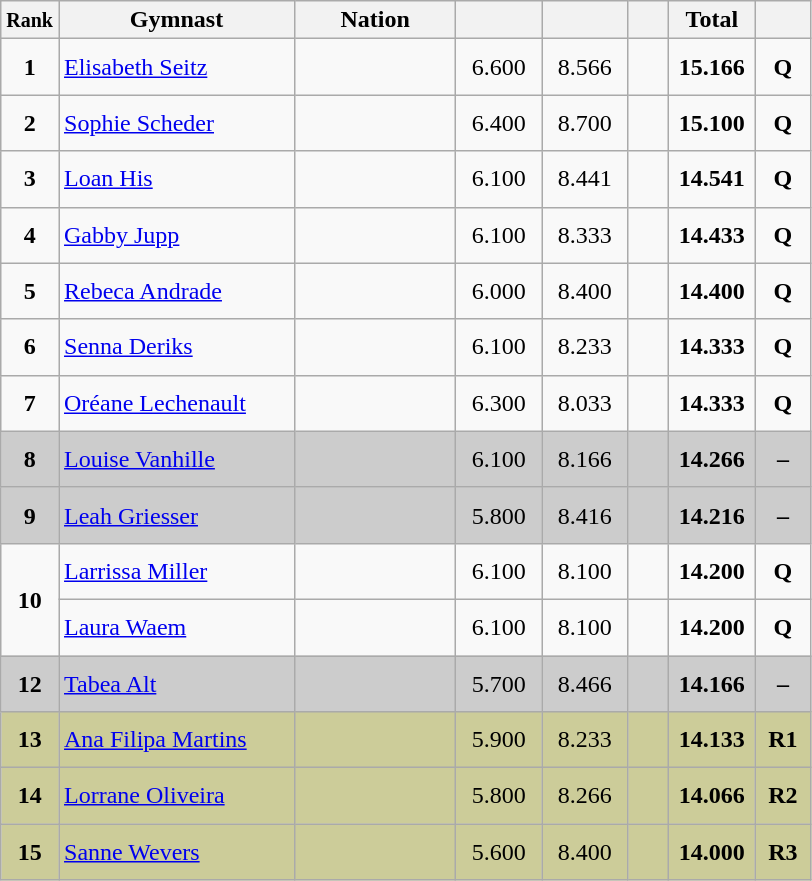<table class="wikitable sortable" style="text-align:center;">
<tr>
<th scope="col" style="width:15px;"><small>Rank</small></th>
<th scope="col" style="width:150px;">Gymnast</th>
<th scope="col" style="width:100px;">Nation</th>
<th scope="col" style="width:50px;"><small></small></th>
<th scope="col" style="width:50px;"><small></small></th>
<th scope="col" style="width:20px;"><small></small></th>
<th scope="col" style="width:50px;">Total</th>
<th scope="col" style="width:30px;"><small></small></th>
</tr>
<tr>
<td scope="row" style="text-align:center"><strong>1</strong></td>
<td style="height:30px; text-align:left;"><a href='#'>Elisabeth Seitz</a></td>
<td style="text-align:left;"></td>
<td>6.600</td>
<td>8.566</td>
<td></td>
<td><strong>15.166</strong></td>
<td><strong>Q</strong></td>
</tr>
<tr>
<td scope="row" style="text-align:center"><strong>2</strong></td>
<td style="height:30px; text-align:left;"><a href='#'>Sophie Scheder</a></td>
<td style="text-align:left;"></td>
<td>6.400</td>
<td>8.700</td>
<td></td>
<td><strong>15.100</strong></td>
<td><strong>Q</strong></td>
</tr>
<tr>
<td scope="row" style="text-align:center"><strong>3</strong></td>
<td style="height:30px; text-align:left;"><a href='#'>Loan His</a></td>
<td style="text-align:left;"></td>
<td>6.100</td>
<td>8.441</td>
<td></td>
<td><strong>14.541</strong></td>
<td><strong>Q</strong></td>
</tr>
<tr>
<td scope="row" style="text-align:center"><strong>4</strong></td>
<td style="height:30px; text-align:left;"><a href='#'>Gabby Jupp</a></td>
<td style="text-align:left;"></td>
<td>6.100</td>
<td>8.333</td>
<td></td>
<td><strong>14.433</strong></td>
<td><strong>Q</strong></td>
</tr>
<tr>
<td scope="row" style="text-align:center"><strong>5</strong></td>
<td style="height:30px; text-align:left;"><a href='#'>Rebeca Andrade</a></td>
<td style="text-align:left;"></td>
<td>6.000</td>
<td>8.400</td>
<td></td>
<td><strong>14.400</strong></td>
<td><strong>Q</strong></td>
</tr>
<tr>
<td scope="row" style="text-align:center"><strong>6</strong></td>
<td style="height:30px; text-align:left;"><a href='#'>Senna Deriks</a></td>
<td style="text-align:left;"></td>
<td>6.100</td>
<td>8.233</td>
<td></td>
<td><strong>14.333</strong></td>
<td><strong>Q</strong></td>
</tr>
<tr>
<td scope="row" style="text-align:center"><strong>7</strong></td>
<td style="height:30px; text-align:left;"><a href='#'>Oréane Lechenault</a></td>
<td style="text-align:left;"></td>
<td>6.300</td>
<td>8.033</td>
<td></td>
<td><strong>14.333</strong></td>
<td><strong>Q</strong></td>
</tr>
<tr style="background:#cccccc;">
<td scope="row" style="text-align:center"><strong>8</strong></td>
<td style="height:30px; text-align:left;"><a href='#'>Louise Vanhille</a></td>
<td style="text-align:left;"></td>
<td>6.100</td>
<td>8.166</td>
<td></td>
<td><strong>14.266</strong></td>
<td><strong>–</strong></td>
</tr>
<tr style="background:#cccccc;">
<td scope="row" style="text-align:center"><strong>9</strong></td>
<td style="height:30px; text-align:left;"><a href='#'>Leah Griesser</a></td>
<td style="text-align:left;"></td>
<td>5.800</td>
<td>8.416</td>
<td></td>
<td><strong>14.216</strong></td>
<td><strong>–</strong></td>
</tr>
<tr>
<td scope="row" style="text-align:center" rowspan=2><strong>10</strong></td>
<td style="height:30px; text-align:left;"><a href='#'>Larrissa Miller</a></td>
<td style="text-align:left;"></td>
<td>6.100</td>
<td>8.100</td>
<td></td>
<td><strong>14.200</strong></td>
<td><strong>Q</strong></td>
</tr>
<tr>
<td style="height:30px; text-align:left;"><a href='#'>Laura Waem</a></td>
<td style="text-align:left;"></td>
<td>6.100</td>
<td>8.100</td>
<td></td>
<td><strong>14.200</strong></td>
<td><strong>Q</strong></td>
</tr>
<tr style="background:#cccccc;">
<td scope="row" style="text-align:center"><strong>12</strong></td>
<td style="height:30px; text-align:left;"><a href='#'>Tabea Alt</a></td>
<td style="text-align:left;"></td>
<td>5.700</td>
<td>8.466</td>
<td></td>
<td><strong>14.166</strong></td>
<td><strong>–</strong></td>
</tr>
<tr style="background:#cccc99;">
<td scope="row" style="text-align:center"><strong>13</strong></td>
<td style="height:30px; text-align:left;"><a href='#'>Ana Filipa Martins</a></td>
<td style="text-align:left;"></td>
<td>5.900</td>
<td>8.233</td>
<td></td>
<td><strong>14.133</strong></td>
<td><strong>R1</strong></td>
</tr>
<tr style="background:#cccc99;">
<td scope="row" style="text-align:center"><strong>14</strong></td>
<td style="height:30px; text-align:left;"><a href='#'>Lorrane Oliveira</a></td>
<td style="text-align:left;"></td>
<td>5.800</td>
<td>8.266</td>
<td></td>
<td><strong>14.066</strong></td>
<td><strong>R2</strong></td>
</tr>
<tr style="background:#cccc99;">
<td scope="row" style="text-align:center"><strong>15</strong></td>
<td style="height:30px; text-align:left;"><a href='#'>Sanne Wevers</a></td>
<td style="text-align:left;"></td>
<td>5.600</td>
<td>8.400</td>
<td></td>
<td><strong>14.000</strong></td>
<td><strong>R3</strong></td>
</tr>
</table>
